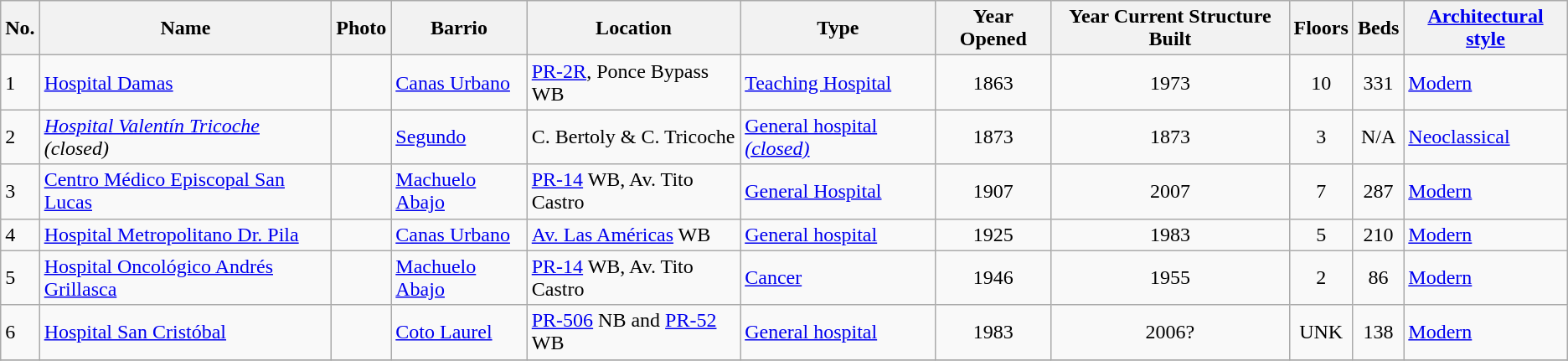<table class="wikitable sortable">
<tr>
<th>No.</th>
<th>Name</th>
<th>Photo</th>
<th>Barrio</th>
<th>Location</th>
<th>Type</th>
<th>Year Opened</th>
<th>Year Current Structure Built</th>
<th>Floors</th>
<th>Beds</th>
<th><a href='#'>Architectural style</a></th>
</tr>
<tr>
<td>1</td>
<td><a href='#'>Hospital Damas</a></td>
<td></td>
<td><a href='#'>Canas Urbano</a></td>
<td><a href='#'>PR-2R</a>, Ponce Bypass WB</td>
<td><a href='#'>Teaching Hospital</a></td>
<td align="center">1863</td>
<td align="center">1973</td>
<td align="center">10</td>
<td align="center">331</td>
<td><a href='#'>Modern</a></td>
</tr>
<tr>
<td>2</td>
<td><em><a href='#'>Hospital Valentín Tricoche</a></em><br><em>(closed)</em></td>
<td></td>
<td><a href='#'>Segundo</a></td>
<td>C. Bertoly & C. Tricoche</td>
<td><a href='#'>General hospital <em>(closed)</em></a></td>
<td align="center">1873</td>
<td align="center">1873</td>
<td align="center">3</td>
<td align="center">N/A</td>
<td><a href='#'>Neoclassical</a></td>
</tr>
<tr>
<td>3</td>
<td><a href='#'>Centro Médico Episcopal San Lucas</a></td>
<td></td>
<td><a href='#'>Machuelo Abajo</a></td>
<td><a href='#'>PR-14</a> WB, Av. Tito Castro</td>
<td><a href='#'>General Hospital</a></td>
<td align="center">1907</td>
<td align="center">2007</td>
<td align="center">7</td>
<td align="center">287</td>
<td><a href='#'>Modern</a></td>
</tr>
<tr>
<td>4</td>
<td><a href='#'>Hospital Metropolitano Dr. Pila</a></td>
<td></td>
<td><a href='#'>Canas Urbano</a></td>
<td><a href='#'>Av. Las Américas</a> WB</td>
<td><a href='#'>General hospital</a></td>
<td align="center">1925</td>
<td align="center">1983</td>
<td align="center">5</td>
<td align="center">210</td>
<td><a href='#'>Modern</a></td>
</tr>
<tr>
<td>5</td>
<td><a href='#'>Hospital Oncológico Andrés Grillasca</a></td>
<td></td>
<td><a href='#'>Machuelo Abajo</a></td>
<td><a href='#'>PR-14</a> WB, Av. Tito Castro</td>
<td><a href='#'>Cancer</a></td>
<td align="center">1946</td>
<td align="center">1955</td>
<td align="center">2</td>
<td align="center">86</td>
<td><a href='#'>Modern</a></td>
</tr>
<tr>
<td>6</td>
<td><a href='#'>Hospital San Cristóbal</a></td>
<td></td>
<td><a href='#'>Coto Laurel</a></td>
<td><a href='#'>PR-506</a> NB and <a href='#'>PR-52</a> WB</td>
<td><a href='#'>General hospital</a></td>
<td align="center">1983</td>
<td align="center">2006?</td>
<td align="center">UNK</td>
<td align="center">138</td>
<td><a href='#'>Modern</a></td>
</tr>
<tr>
</tr>
</table>
